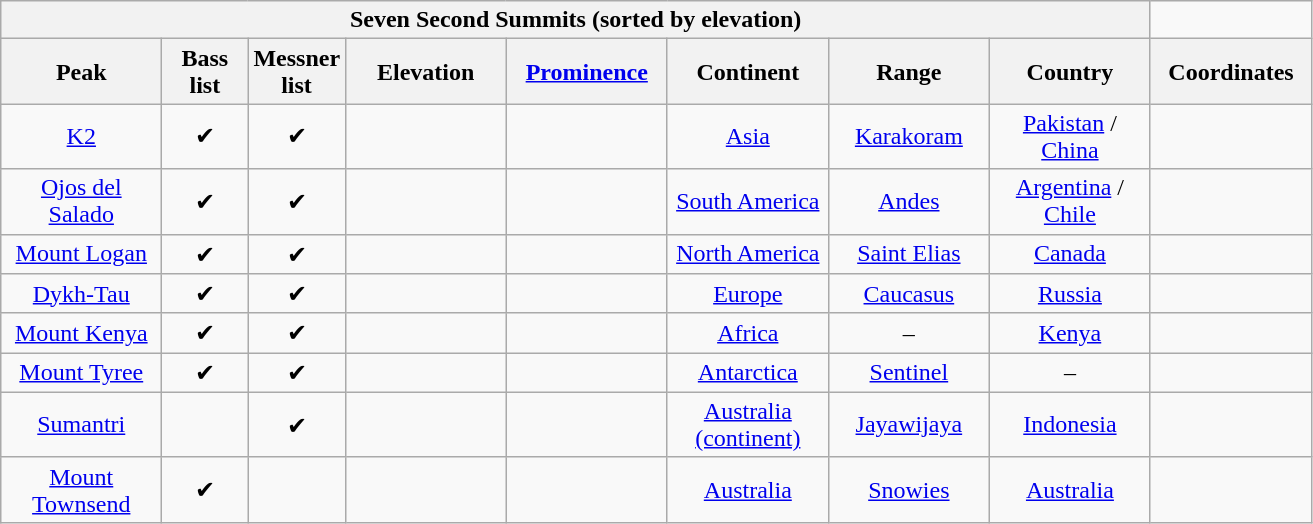<table class="wikitable sortable">
<tr>
<th colspan="8">Seven Second Summits (sorted by elevation)</th>
</tr>
<tr>
<th width= 100>Peak</th>
<th width= 50>Bass list</th>
<th width= 50>Messner list</th>
<th width= 100>Elevation</th>
<th width= 100><a href='#'>Prominence</a></th>
<th width= 100>Continent</th>
<th width= 100>Range</th>
<th width= 100>Country</th>
<th width= 100>Coordinates</th>
</tr>
<tr align=center>
<td><a href='#'>K2</a></td>
<td align=center>✔</td>
<td align=center>✔</td>
<td align=center></td>
<td align=center></td>
<td><a href='#'>Asia</a></td>
<td><a href='#'>Karakoram</a></td>
<td><a href='#'>Pakistan</a> / <a href='#'>China</a></td>
<td></td>
</tr>
<tr align=center>
<td><a href='#'>Ojos del Salado</a></td>
<td align=center>✔</td>
<td align=center>✔</td>
<td align=center></td>
<td align=center></td>
<td><a href='#'>South America</a></td>
<td><a href='#'>Andes</a></td>
<td><a href='#'>Argentina</a> / <a href='#'>Chile</a></td>
<td></td>
</tr>
<tr align=center>
<td><a href='#'>Mount Logan</a></td>
<td align=center>✔</td>
<td align=center>✔</td>
<td align=center></td>
<td align=center></td>
<td><a href='#'>North America</a></td>
<td><a href='#'>Saint Elias</a></td>
<td><a href='#'>Canada</a></td>
<td></td>
</tr>
<tr align=center>
<td><a href='#'>Dykh-Tau</a></td>
<td align=center>✔</td>
<td align=center>✔</td>
<td align=center></td>
<td align=center></td>
<td><a href='#'>Europe</a></td>
<td><a href='#'>Caucasus</a></td>
<td><a href='#'>Russia</a></td>
<td></td>
</tr>
<tr align=center>
<td><a href='#'>Mount Kenya</a></td>
<td align=center>✔</td>
<td align=center>✔</td>
<td align=center></td>
<td align=center></td>
<td><a href='#'>Africa</a></td>
<td>–</td>
<td><a href='#'>Kenya</a></td>
<td></td>
</tr>
<tr align=center>
<td><a href='#'>Mount Tyree</a></td>
<td align=center>✔</td>
<td align=center>✔</td>
<td align=center></td>
<td align=center></td>
<td><a href='#'>Antarctica</a></td>
<td><a href='#'>Sentinel</a></td>
<td>–</td>
<td></td>
</tr>
<tr align=center>
<td><a href='#'>Sumantri</a></td>
<td align=center></td>
<td align=center>✔</td>
<td align=center></td>
<td align=center></td>
<td><a href='#'>Australia (continent)</a></td>
<td><a href='#'>Jayawijaya</a></td>
<td><a href='#'>Indonesia</a></td>
<td></td>
</tr>
<tr align=center>
<td><a href='#'>Mount Townsend</a></td>
<td align=center>✔</td>
<td align=center></td>
<td align=center></td>
<td align=center></td>
<td><a href='#'>Australia</a></td>
<td><a href='#'>Snowies</a></td>
<td><a href='#'>Australia</a></td>
<td></td>
</tr>
</table>
